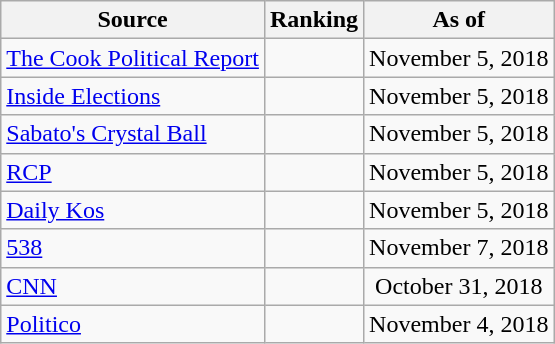<table class="wikitable" style="text-align:center">
<tr>
<th>Source</th>
<th>Ranking</th>
<th>As of</th>
</tr>
<tr>
<td align=left><a href='#'>The Cook Political Report</a></td>
<td></td>
<td>November 5, 2018</td>
</tr>
<tr>
<td align=left><a href='#'>Inside Elections</a></td>
<td></td>
<td>November 5, 2018</td>
</tr>
<tr>
<td align=left><a href='#'>Sabato's Crystal Ball</a></td>
<td></td>
<td>November 5, 2018</td>
</tr>
<tr>
<td align="left"><a href='#'>RCP</a></td>
<td></td>
<td>November 5, 2018</td>
</tr>
<tr>
<td align="left"><a href='#'>Daily Kos</a></td>
<td></td>
<td>November 5, 2018</td>
</tr>
<tr>
<td align="left"><a href='#'>538</a></td>
<td></td>
<td>November 7, 2018</td>
</tr>
<tr>
<td align="left"><a href='#'>CNN</a></td>
<td></td>
<td>October 31, 2018</td>
</tr>
<tr>
<td align="left"><a href='#'>Politico</a></td>
<td></td>
<td>November 4, 2018</td>
</tr>
</table>
